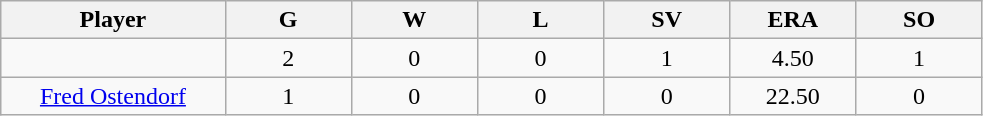<table class="wikitable sortable">
<tr>
<th bgcolor="#DDDDFF" width="16%">Player</th>
<th bgcolor="#DDDDFF" width="9%">G</th>
<th bgcolor="#DDDDFF" width="9%">W</th>
<th bgcolor="#DDDDFF" width="9%">L</th>
<th bgcolor="#DDDDFF" width="9%">SV</th>
<th bgcolor="#DDDDFF" width="9%">ERA</th>
<th bgcolor="#DDDDFF" width="9%">SO</th>
</tr>
<tr align="center">
<td></td>
<td>2</td>
<td>0</td>
<td>0</td>
<td>1</td>
<td>4.50</td>
<td>1</td>
</tr>
<tr align="center">
<td><a href='#'>Fred Ostendorf</a></td>
<td>1</td>
<td>0</td>
<td>0</td>
<td>0</td>
<td>22.50</td>
<td>0</td>
</tr>
</table>
